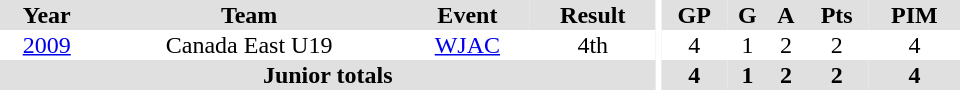<table border="0" cellpadding="1" cellspacing="0" ID="Table3" style="text-align:center; width:40em">
<tr ALIGN="center" bgcolor="#e0e0e0">
<th>Year</th>
<th>Team</th>
<th>Event</th>
<th>Result</th>
<th rowspan="99" bgcolor="#ffffff"></th>
<th>GP</th>
<th>G</th>
<th>A</th>
<th>Pts</th>
<th>PIM</th>
</tr>
<tr>
<td><a href='#'>2009</a></td>
<td>Canada East U19</td>
<td><a href='#'>WJAC</a></td>
<td>4th</td>
<td>4</td>
<td>1</td>
<td>2</td>
<td>2</td>
<td>4</td>
</tr>
<tr bgcolor="#e0e0e0">
<th colspan="4">Junior totals</th>
<th>4</th>
<th>1</th>
<th>2</th>
<th>2</th>
<th>4</th>
</tr>
</table>
